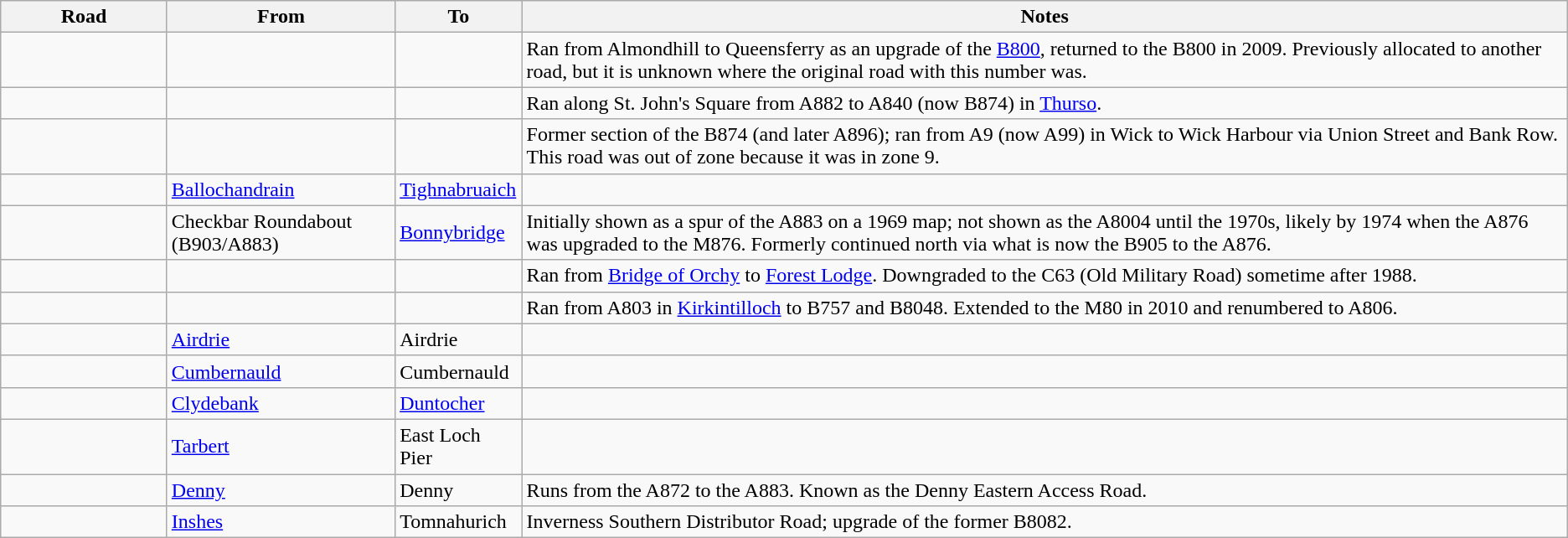<table class="wikitable">
<tr>
<th width=125px>Road</th>
<th>From</th>
<th>To</th>
<th>Notes</th>
</tr>
<tr>
<td><em></em></td>
<td></td>
<td></td>
<td>Ran from Almondhill to Queensferry as an upgrade of the <a href='#'>B800</a>, returned to the B800 in 2009. Previously allocated to another road, but it is unknown where the original road with this number was.</td>
</tr>
<tr>
<td><em></em></td>
<td></td>
<td></td>
<td>Ran along St. John's Square from A882 to A840 (now B874) in <a href='#'>Thurso</a>.</td>
</tr>
<tr>
<td><em></em></td>
<td></td>
<td></td>
<td>Former section of the B874 (and later A896); ran from A9 (now A99) in Wick to Wick Harbour via Union Street and Bank Row. This road was out of zone because it was in zone 9.</td>
</tr>
<tr>
<td></td>
<td><a href='#'>Ballochandrain</a></td>
<td><a href='#'>Tighnabruaich</a></td>
<td></td>
</tr>
<tr>
<td></td>
<td>Checkbar Roundabout (B903/A883)</td>
<td><a href='#'>Bonnybridge</a></td>
<td>Initially shown as a spur of the A883 on a 1969 map; not shown as the A8004 until the 1970s, likely by 1974 when the A876 was upgraded to the M876. Formerly continued north via what is now the B905 to the A876.</td>
</tr>
<tr>
<td><em></em></td>
<td></td>
<td></td>
<td>Ran from <a href='#'>Bridge of Orchy</a> to <a href='#'>Forest Lodge</a>. Downgraded to the C63 (Old Military Road) sometime after 1988.</td>
</tr>
<tr>
<td><em></em></td>
<td></td>
<td></td>
<td>Ran from A803 in <a href='#'>Kirkintilloch</a> to B757 and B8048. Extended to the M80 in 2010 and renumbered to A806.</td>
</tr>
<tr>
<td></td>
<td><a href='#'>Airdrie</a></td>
<td>Airdrie</td>
<td></td>
</tr>
<tr>
<td></td>
<td><a href='#'>Cumbernauld</a></td>
<td>Cumbernauld</td>
<td></td>
</tr>
<tr>
<td></td>
<td><a href='#'>Clydebank</a></td>
<td><a href='#'>Duntocher</a></td>
<td></td>
</tr>
<tr>
<td></td>
<td><a href='#'>Tarbert</a></td>
<td>East Loch Pier</td>
<td></td>
</tr>
<tr>
<td></td>
<td><a href='#'>Denny</a></td>
<td>Denny</td>
<td>Runs from the A872 to the A883.  Known as the Denny Eastern Access Road.</td>
</tr>
<tr>
<td></td>
<td><a href='#'>Inshes</a></td>
<td>Tomnahurich</td>
<td>Inverness Southern Distributor Road; upgrade of the former B8082.</td>
</tr>
</table>
